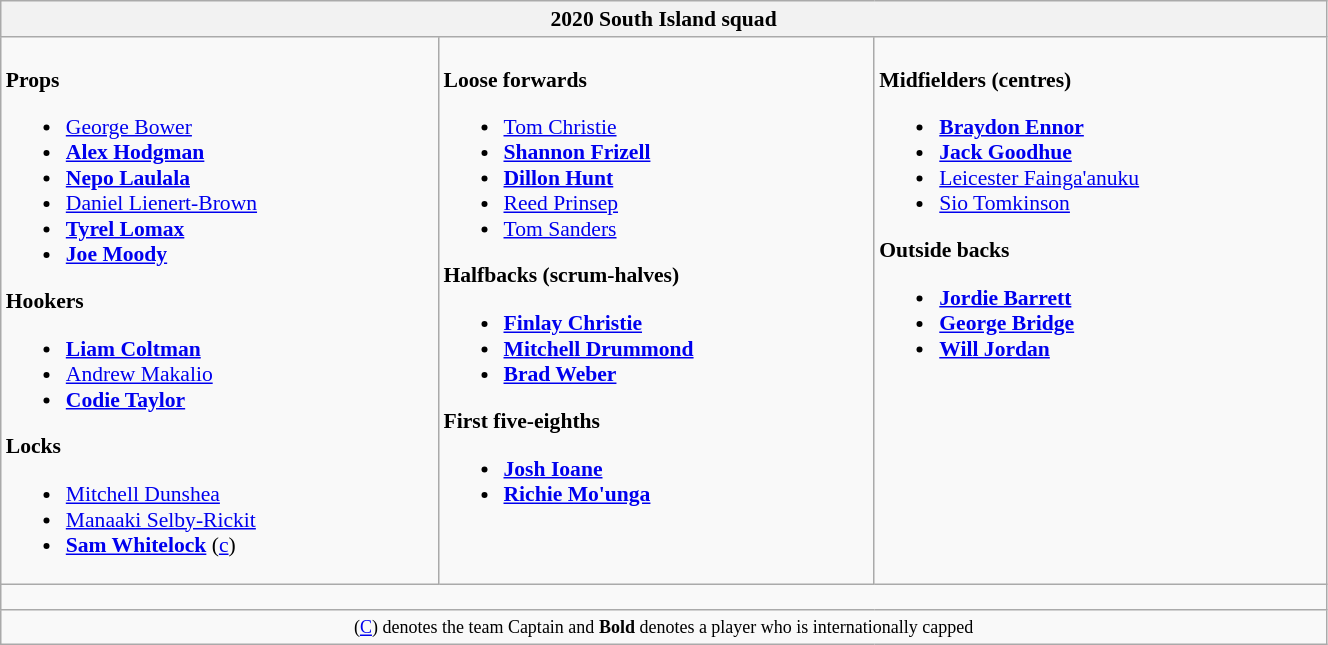<table class="wikitable" style="text-align:left; font-size:90%; width:70%">
<tr>
<th colspan="100%">2020 South Island squad</th>
</tr>
<tr valign="top">
<td><br><strong>Props</strong><ul><li> <a href='#'>George Bower</a></li><li> <strong><a href='#'>Alex Hodgman</a></strong></li><li> <strong><a href='#'>Nepo Laulala</a></strong></li><li> <a href='#'>Daniel Lienert-Brown</a></li><li> <strong><a href='#'>Tyrel Lomax</a></strong></li><li> <strong><a href='#'>Joe Moody</a></strong></li></ul><strong>Hookers</strong><ul><li> <strong><a href='#'>Liam Coltman</a></strong></li><li> <a href='#'>Andrew Makalio</a></li><li> <strong><a href='#'>Codie Taylor</a></strong></li></ul><strong>Locks</strong><ul><li> <a href='#'>Mitchell Dunshea</a></li><li> <a href='#'>Manaaki Selby-Rickit</a></li><li> <strong><a href='#'>Sam Whitelock</a></strong> (<a href='#'>c</a>)</li></ul></td>
<td><br><strong>Loose forwards</strong><ul><li> <a href='#'>Tom Christie</a></li><li> <strong><a href='#'>Shannon Frizell</a></strong></li><li> <strong><a href='#'>Dillon Hunt</a></strong></li><li> <a href='#'>Reed Prinsep</a></li><li> <a href='#'>Tom Sanders</a></li></ul><strong>Halfbacks (scrum-halves)</strong><ul><li><strong> <a href='#'>Finlay Christie</a></strong></li><li> <strong><a href='#'>Mitchell Drummond</a></strong></li><li> <strong><a href='#'>Brad Weber</a></strong></li></ul><strong>First five-eighths </strong><ul><li> <strong><a href='#'>Josh Ioane</a></strong></li><li> <strong><a href='#'>Richie Mo'unga</a></strong></li></ul></td>
<td><br><strong>Midfielders (centres)</strong><ul><li> <strong><a href='#'>Braydon Ennor</a></strong></li><li> <strong><a href='#'>Jack Goodhue</a></strong></li><li> <a href='#'>Leicester Fainga'anuku</a></li><li> <a href='#'>Sio Tomkinson</a></li></ul><strong>Outside backs</strong><ul><li> <strong><a href='#'>Jordie Barrett</a></strong></li><li> <strong><a href='#'>George Bridge</a></strong></li><li> <strong><a href='#'>Will Jordan</a></strong></li></ul></td>
</tr>
<tr>
<td colspan="100%" style="height: 10px;"></td>
</tr>
<tr>
<td colspan="100%" style="text-align:center;"><small>(<a href='#'>C</a>) denotes the team Captain and <strong>Bold</strong> denotes a player who is internationally capped</small></td>
</tr>
</table>
